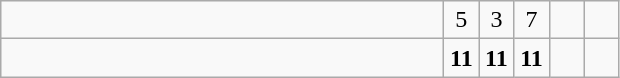<table class="wikitable">
<tr>
<td style="width:18em"></td>
<td align=center style="width:1em">5</td>
<td align=center style="width:1em">3</td>
<td align=center style="width:1em">7</td>
<td align=center style="width:1em"></td>
<td align=center style="width:1em"></td>
</tr>
<tr>
<td style="width:18em"><strong></strong></td>
<td align=center style="width:1em"><strong>11</strong></td>
<td align=center style="width:1em"><strong>11</strong></td>
<td align=center style="width:1em"><strong>11</strong></td>
<td align=center style="width:1em"></td>
<td align=center style="width:1em"></td>
</tr>
</table>
